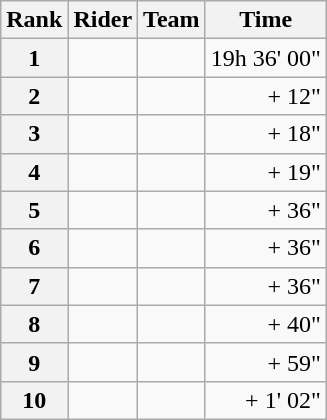<table class="wikitable" margin-bottom:0;">
<tr>
<th scope="col">Rank</th>
<th scope="col">Rider</th>
<th scope="col">Team</th>
<th scope="col">Time</th>
</tr>
<tr>
<th scope="row">1</th>
<td> </td>
<td></td>
<td align="right">19h 36' 00"</td>
</tr>
<tr>
<th scope="row">2</th>
<td></td>
<td></td>
<td align="right">+ 12"</td>
</tr>
<tr>
<th scope="row">3</th>
<td></td>
<td></td>
<td align="right">+ 18"</td>
</tr>
<tr>
<th scope="row">4</th>
<td></td>
<td></td>
<td align="right">+ 19"</td>
</tr>
<tr>
<th scope="row">5</th>
<td></td>
<td></td>
<td align="right">+ 36"</td>
</tr>
<tr>
<th scope="row">6</th>
<td></td>
<td></td>
<td align="right">+ 36"</td>
</tr>
<tr>
<th scope="row">7</th>
<td></td>
<td></td>
<td align="right">+ 36"</td>
</tr>
<tr>
<th scope="row">8</th>
<td></td>
<td></td>
<td align="right">+ 40"</td>
</tr>
<tr>
<th scope="row">9</th>
<td></td>
<td></td>
<td align="right">+ 59"</td>
</tr>
<tr>
<th scope="row">10</th>
<td></td>
<td></td>
<td align="right">+ 1' 02"</td>
</tr>
</table>
